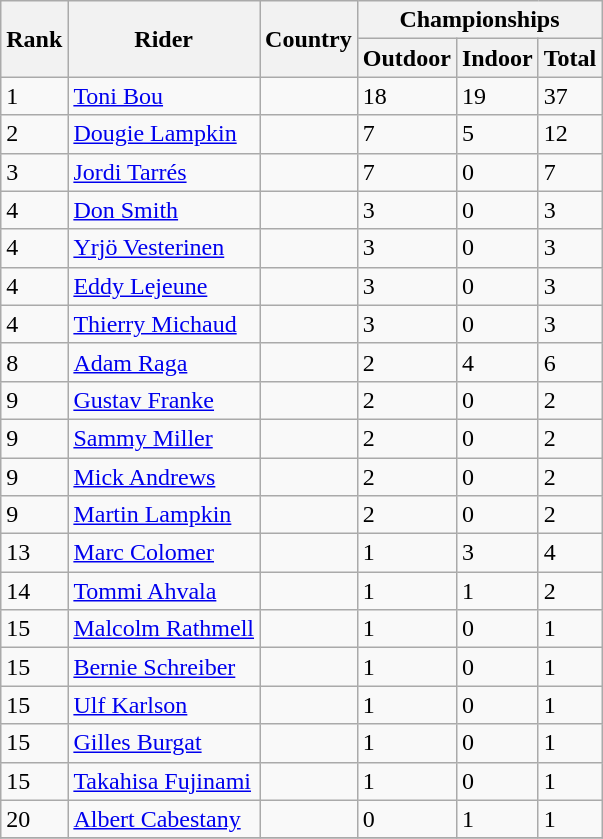<table class="wikitable sortable">
<tr>
<th rowspan=2>Rank</th>
<th rowspan=2>Rider</th>
<th rowspan=2>Country</th>
<th colspan=3>Championships</th>
</tr>
<tr>
<th>Outdoor</th>
<th>Indoor</th>
<th>Total</th>
</tr>
<tr>
<td>1</td>
<td><a href='#'>Toni Bou</a></td>
<td></td>
<td>18</td>
<td>19</td>
<td>37</td>
</tr>
<tr>
<td>2</td>
<td><a href='#'>Dougie Lampkin</a></td>
<td></td>
<td>7</td>
<td>5</td>
<td>12</td>
</tr>
<tr>
<td>3</td>
<td><a href='#'>Jordi Tarrés</a></td>
<td></td>
<td>7</td>
<td>0</td>
<td>7</td>
</tr>
<tr>
<td>4</td>
<td><a href='#'>Don Smith</a></td>
<td></td>
<td>3</td>
<td>0</td>
<td>3</td>
</tr>
<tr>
<td>4</td>
<td><a href='#'>Yrjö Vesterinen</a></td>
<td></td>
<td>3</td>
<td>0</td>
<td>3</td>
</tr>
<tr>
<td>4</td>
<td><a href='#'>Eddy Lejeune</a></td>
<td></td>
<td>3</td>
<td>0</td>
<td>3</td>
</tr>
<tr>
<td>4</td>
<td><a href='#'>Thierry Michaud</a></td>
<td></td>
<td>3</td>
<td>0</td>
<td>3</td>
</tr>
<tr>
<td>8</td>
<td><a href='#'>Adam Raga</a></td>
<td></td>
<td>2</td>
<td>4</td>
<td>6</td>
</tr>
<tr>
<td>9</td>
<td><a href='#'>Gustav Franke</a></td>
<td></td>
<td>2</td>
<td>0</td>
<td>2</td>
</tr>
<tr>
<td>9</td>
<td><a href='#'>Sammy Miller</a></td>
<td></td>
<td>2</td>
<td>0</td>
<td>2</td>
</tr>
<tr>
<td>9</td>
<td><a href='#'>Mick Andrews</a></td>
<td></td>
<td>2</td>
<td>0</td>
<td>2</td>
</tr>
<tr>
<td>9</td>
<td><a href='#'>Martin Lampkin</a></td>
<td></td>
<td>2</td>
<td>0</td>
<td>2</td>
</tr>
<tr>
<td>13</td>
<td><a href='#'>Marc Colomer</a></td>
<td></td>
<td>1</td>
<td>3</td>
<td>4</td>
</tr>
<tr>
<td>14</td>
<td><a href='#'>Tommi Ahvala</a></td>
<td></td>
<td>1</td>
<td>1</td>
<td>2</td>
</tr>
<tr>
<td>15</td>
<td><a href='#'>Malcolm Rathmell</a></td>
<td></td>
<td>1</td>
<td>0</td>
<td>1</td>
</tr>
<tr>
<td>15</td>
<td><a href='#'>Bernie Schreiber</a></td>
<td></td>
<td>1</td>
<td>0</td>
<td>1</td>
</tr>
<tr>
<td>15</td>
<td><a href='#'>Ulf Karlson</a></td>
<td></td>
<td>1</td>
<td>0</td>
<td>1</td>
</tr>
<tr>
<td>15</td>
<td><a href='#'>Gilles Burgat</a></td>
<td></td>
<td>1</td>
<td>0</td>
<td>1</td>
</tr>
<tr>
<td>15</td>
<td><a href='#'>Takahisa Fujinami</a></td>
<td></td>
<td>1</td>
<td>0</td>
<td>1</td>
</tr>
<tr>
<td>20</td>
<td><a href='#'>Albert Cabestany</a></td>
<td></td>
<td>0</td>
<td>1</td>
<td>1</td>
</tr>
<tr>
</tr>
</table>
